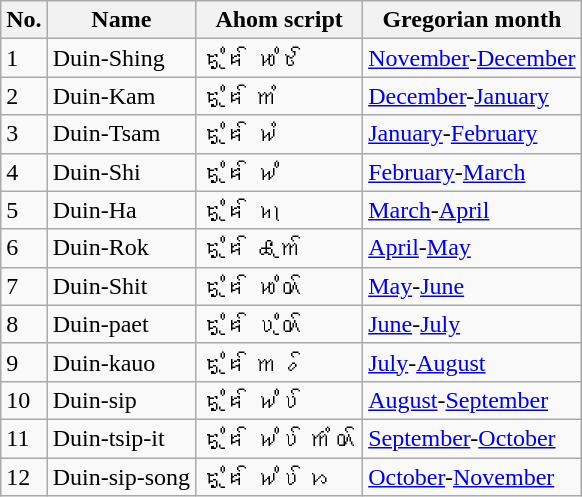<table class="wikitable">
<tr>
<th>No.</th>
<th>Name</th>
<th>Ahom script</th>
<th>Gregorian month</th>
</tr>
<tr>
<td>1</td>
<td>Duin-Shing</td>
<td>𑜓𑜢𑜤𑜃𑜫 𑜋𑜢𑜂𑜫</td>
<td><a href='#'>November</a>-<a href='#'>December</a></td>
</tr>
<tr>
<td>2</td>
<td>Duin-Kam</td>
<td>𑜓𑜢𑜤𑜃𑜫 𑜀𑜪</td>
<td><a href='#'>December</a>-<a href='#'>January</a></td>
</tr>
<tr>
<td>3</td>
<td>Duin-Tsam</td>
<td>𑜓𑜢𑜤𑜃𑜫 𑜏𑜪</td>
<td><a href='#'>January</a>-<a href='#'>February</a></td>
</tr>
<tr>
<td>4</td>
<td>Duin-Shi</td>
<td>𑜓𑜢𑜤𑜃𑜫  𑜏𑜢</td>
<td><a href='#'>February</a>-<a href='#'>March</a></td>
</tr>
<tr>
<td>5</td>
<td>Duin-Ha</td>
<td>𑜓𑜢𑜤𑜃𑜫 𑜑𑜡</td>
<td><a href='#'>March</a>-<a href='#'>April</a></td>
</tr>
<tr>
<td>6</td>
<td>Duin-Rok</td>
<td>𑜓𑜢𑜤𑜃𑜫 𑜍𑜤𑜀𑜫</td>
<td><a href='#'>April</a>-<a href='#'>May</a></td>
</tr>
<tr>
<td>7</td>
<td>Duin-Shit</td>
<td>𑜓𑜢𑜤𑜃𑜫 𑜋𑜢𑜄𑜫</td>
<td><a href='#'>May</a>-<a href='#'>June</a></td>
</tr>
<tr>
<td>8</td>
<td>Duin-paet</td>
<td>𑜓𑜢𑜤𑜃𑜫 𑜆𑜢𑜤𑜄𑜫</td>
<td><a href='#'>June</a>-<a href='#'>July</a></td>
</tr>
<tr>
<td>9</td>
<td>Duin-kauo</td>
<td>𑜓𑜢𑜤𑜃𑜫 𑜀𑜰𑜫</td>
<td><a href='#'>July</a>-<a href='#'>August</a></td>
</tr>
<tr>
<td>10</td>
<td>Duin-sip</td>
<td>𑜓𑜢𑜤𑜃𑜫 𑜏𑜢𑜆𑜫</td>
<td><a href='#'>August</a>-<a href='#'>September</a></td>
</tr>
<tr>
<td>11</td>
<td>Duin-tsip-it</td>
<td>𑜓𑜢𑜤𑜃𑜫 𑜏𑜢𑜆𑜫 𑜒𑜪𑜄𑜫</td>
<td><a href='#'>September</a>-<a href='#'>October</a></td>
</tr>
<tr>
<td>12</td>
<td>Duin-sip-song</td>
<td>𑜓𑜢𑜤𑜃𑜫 𑜏𑜢𑜆𑜫 𑜁</td>
<td><a href='#'>October</a>-<a href='#'>November</a></td>
</tr>
</table>
